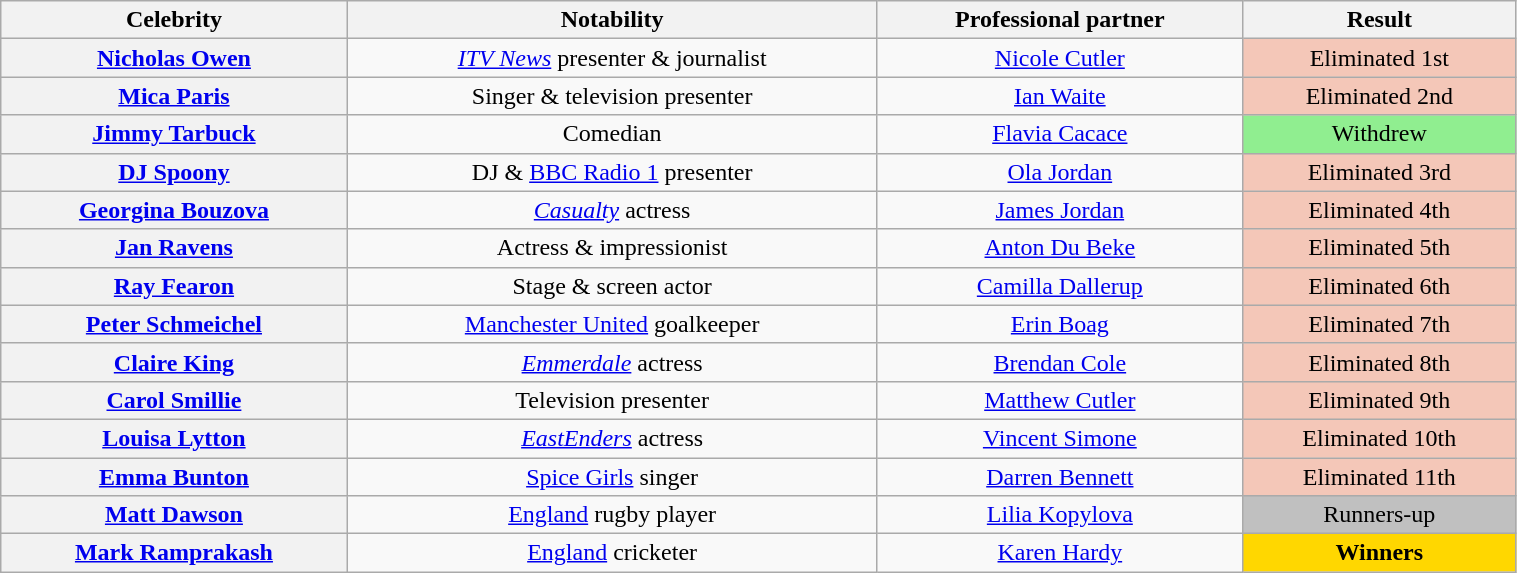<table class="wikitable sortable" style="text-align:center; width:80%">
<tr>
<th scope="col">Celebrity</th>
<th scope="col" class="unsortable">Notability</th>
<th scope="col">Professional partner</th>
<th scope="col">Result</th>
</tr>
<tr>
<th scope="row"><a href='#'>Nicholas Owen</a></th>
<td><em><a href='#'>ITV News</a></em> presenter & journalist</td>
<td><a href='#'>Nicole Cutler</a></td>
<td bgcolor="f4c7b8">Eliminated 1st</td>
</tr>
<tr>
<th scope="row"><a href='#'>Mica Paris</a></th>
<td>Singer & television presenter</td>
<td><a href='#'>Ian Waite</a></td>
<td bgcolor="f4c7b8">Eliminated 2nd</td>
</tr>
<tr>
<th scope="row"><a href='#'>Jimmy Tarbuck</a></th>
<td>Comedian</td>
<td><a href='#'>Flavia Cacace</a></td>
<td bgcolor="lightgreen">Withdrew</td>
</tr>
<tr>
<th scope="row"><a href='#'>DJ Spoony</a></th>
<td>DJ & <a href='#'>BBC Radio 1</a> presenter</td>
<td><a href='#'>Ola Jordan</a></td>
<td bgcolor="f4c7b8">Eliminated 3rd</td>
</tr>
<tr>
<th scope="row"><a href='#'>Georgina Bouzova</a></th>
<td><em><a href='#'>Casualty</a></em> actress</td>
<td><a href='#'>James Jordan</a></td>
<td bgcolor="f4c7b8">Eliminated 4th</td>
</tr>
<tr>
<th scope="row"><a href='#'>Jan Ravens</a></th>
<td>Actress & impressionist</td>
<td><a href='#'>Anton Du Beke</a></td>
<td bgcolor="f4c7b8">Eliminated 5th</td>
</tr>
<tr>
<th scope="row"><a href='#'>Ray Fearon</a></th>
<td>Stage & screen actor</td>
<td><a href='#'>Camilla Dallerup</a></td>
<td bgcolor="f4c7b8">Eliminated 6th</td>
</tr>
<tr>
<th scope="row"><a href='#'>Peter Schmeichel</a></th>
<td><a href='#'>Manchester United</a> goalkeeper</td>
<td><a href='#'>Erin Boag</a></td>
<td bgcolor="f4c7b8">Eliminated 7th</td>
</tr>
<tr>
<th scope="row"><a href='#'>Claire King</a></th>
<td><em><a href='#'>Emmerdale</a></em> actress</td>
<td><a href='#'>Brendan Cole</a></td>
<td bgcolor="f4c7b8">Eliminated 8th</td>
</tr>
<tr>
<th scope="row"><a href='#'>Carol Smillie</a></th>
<td>Television presenter</td>
<td><a href='#'>Matthew Cutler</a></td>
<td bgcolor="f4c7b8">Eliminated 9th</td>
</tr>
<tr>
<th scope="row"><a href='#'>Louisa Lytton</a></th>
<td><em><a href='#'>EastEnders</a></em> actress</td>
<td><a href='#'>Vincent Simone</a></td>
<td bgcolor="f4c7b8">Eliminated 10th</td>
</tr>
<tr>
<th scope="row"><a href='#'>Emma Bunton</a></th>
<td><a href='#'>Spice Girls</a> singer</td>
<td><a href='#'>Darren Bennett</a></td>
<td bgcolor="f4c7b8">Eliminated 11th</td>
</tr>
<tr>
<th scope="row"><a href='#'>Matt Dawson</a></th>
<td><a href='#'>England</a> rugby player</td>
<td><a href='#'>Lilia Kopylova</a></td>
<td bgcolor="silver">Runners-up</td>
</tr>
<tr>
<th scope="row"><a href='#'>Mark Ramprakash</a></th>
<td><a href='#'>England</a> cricketer</td>
<td><a href='#'>Karen Hardy</a></td>
<td bgcolor="gold"><strong>Winners</strong></td>
</tr>
</table>
